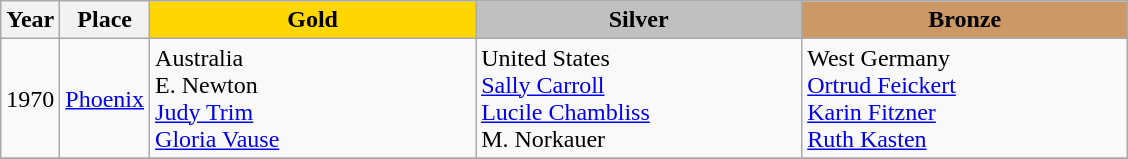<table class="wikitable">
<tr>
<th>Year</th>
<th>Place</th>
<th style="background:gold"    width="210">Gold</th>
<th style="background:silver"  width="210">Silver</th>
<th style="background:#cc9966" width="210">Bronze</th>
</tr>
<tr>
<td>1970</td>
<td> <a href='#'>Phoenix</a></td>
<td> Australia<br>E. Newton<br><a href='#'>Judy Trim</a><br><a href='#'>Gloria Vause</a></td>
<td> United States<br><a href='#'>Sally Carroll</a><br><a href='#'>Lucile Chambliss</a><br>M. Norkauer</td>
<td> West Germany<br><a href='#'>Ortrud Feickert</a><br><a href='#'>Karin Fitzner</a><br><a href='#'>Ruth Kasten</a></td>
</tr>
<tr>
</tr>
</table>
